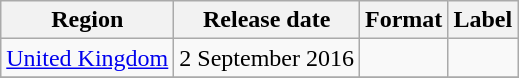<table class="wikitable">
<tr>
<th>Region</th>
<th>Release date</th>
<th>Format</th>
<th>Label</th>
</tr>
<tr>
<td><a href='#'>United Kingdom</a></td>
<td>2 September 2016</td>
<td></td>
<td></td>
</tr>
<tr>
</tr>
</table>
